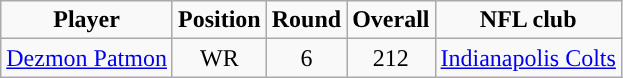<table class="wikitable" style="text-align:center">
<tr style="text-align:center; ">
<td><strong>Player</strong></td>
<td><strong>Position</strong></td>
<td><strong>Round</strong></td>
<td><strong>Overall</strong></td>
<td><strong>NFL club</strong></td>
</tr>
<tr>
<td><a href='#'>Dezmon Patmon</a></td>
<td>WR</td>
<td>6</td>
<td>212</td>
<td><a href='#'>Indianapolis Colts</a></td>
</tr>
</table>
